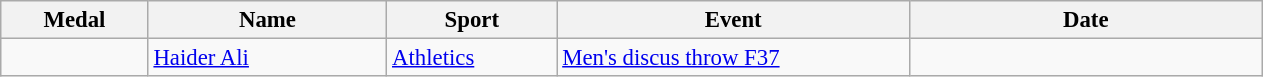<table class="wikitable sortable" style="font-size:95%">
<tr>
<th style="width:6em">Medal</th>
<th style="width:10em">Name</th>
<th style="width:7em">Sport</th>
<th style="width:15em">Event</th>
<th style="width:15em">Date</th>
</tr>
<tr>
<td></td>
<td><a href='#'>Haider Ali</a></td>
<td><a href='#'>Athletics</a></td>
<td><a href='#'>Men's discus throw F37</a></td>
<td></td>
</tr>
</table>
